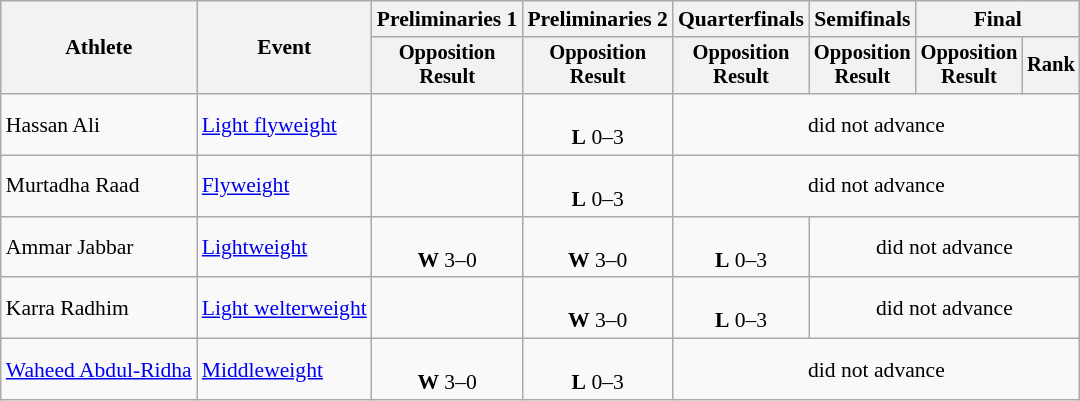<table class="wikitable" style="font-size:90%">
<tr>
<th rowspan="2">Athlete</th>
<th rowspan="2">Event</th>
<th>Preliminaries 1</th>
<th>Preliminaries 2</th>
<th>Quarterfinals</th>
<th>Semifinals</th>
<th colspan=2>Final</th>
</tr>
<tr style="font-size:95%">
<th>Opposition<br>Result</th>
<th>Opposition<br>Result</th>
<th>Opposition<br>Result</th>
<th>Opposition<br>Result</th>
<th>Opposition<br>Result</th>
<th>Rank</th>
</tr>
<tr align=center>
<td align=left>Hassan Ali</td>
<td align=left><a href='#'>Light flyweight</a></td>
<td></td>
<td><br><strong>L</strong> 0–3</td>
<td colspan=5>did not advance</td>
</tr>
<tr align=center>
<td align=left>Murtadha Raad</td>
<td align=left><a href='#'>Flyweight</a></td>
<td></td>
<td><br><strong>L</strong> 0–3</td>
<td colspan=5>did not advance</td>
</tr>
<tr align=center>
<td align=left>Ammar Jabbar</td>
<td align=left><a href='#'>Lightweight</a></td>
<td><br><strong>W</strong> 3–0</td>
<td><br><strong>W</strong> 3–0</td>
<td><br><strong>L</strong> 0–3</td>
<td colspan=3>did not advance</td>
</tr>
<tr align=center>
<td align=left>Karra Radhim</td>
<td align=left><a href='#'>Light welterweight</a></td>
<td></td>
<td><br><strong>W</strong> 3–0</td>
<td><br><strong>L</strong> 0–3</td>
<td colspan=3>did not advance</td>
</tr>
<tr align=center>
<td align=left><a href='#'>Waheed Abdul-Ridha</a></td>
<td align=left><a href='#'>Middleweight</a></td>
<td><br><strong>W</strong> 3–0</td>
<td><br><strong>L</strong> 0–3</td>
<td colspan=4>did not advance</td>
</tr>
</table>
